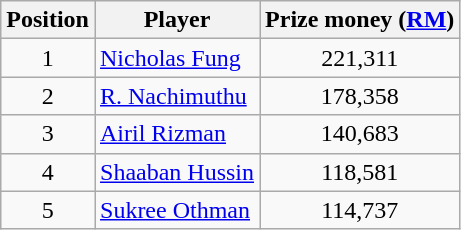<table class=wikitable>
<tr>
<th>Position</th>
<th>Player</th>
<th>Prize money (<a href='#'>RM</a>)</th>
</tr>
<tr>
<td align=center>1</td>
<td> <a href='#'>Nicholas Fung</a></td>
<td align=center>221,311</td>
</tr>
<tr>
<td align=center>2</td>
<td> <a href='#'>R. Nachimuthu</a></td>
<td align=center>178,358</td>
</tr>
<tr>
<td align=center>3</td>
<td> <a href='#'>Airil Rizman</a></td>
<td align=center>140,683</td>
</tr>
<tr>
<td align=center>4</td>
<td> <a href='#'>Shaaban Hussin</a></td>
<td align=center>118,581</td>
</tr>
<tr>
<td align=center>5</td>
<td> <a href='#'>Sukree Othman</a></td>
<td align=center>114,737</td>
</tr>
</table>
